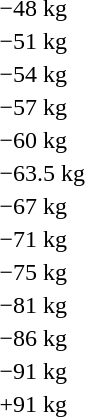<table>
<tr>
<td rowspan=2>−48 kg</td>
<td rowspan=2></td>
<td rowspan=2></td>
<td></td>
</tr>
<tr>
<td></td>
</tr>
<tr>
<td rowspan=2>−51 kg</td>
<td rowspan=2></td>
<td rowspan=2></td>
<td></td>
</tr>
<tr>
<td></td>
</tr>
<tr>
<td rowspan=2>−54 kg</td>
<td rowspan=2></td>
<td rowspan=2></td>
<td></td>
</tr>
<tr>
<td></td>
</tr>
<tr>
<td rowspan=2>−57 kg</td>
<td rowspan=2></td>
<td rowspan=2></td>
<td></td>
</tr>
<tr>
<td></td>
</tr>
<tr>
<td rowspan=2>−60 kg</td>
<td rowspan=2></td>
<td rowspan=2></td>
<td></td>
</tr>
<tr>
<td></td>
</tr>
<tr>
<td rowspan=2>−63.5 kg</td>
<td rowspan=2></td>
<td rowspan=2></td>
<td></td>
</tr>
<tr>
<td></td>
</tr>
<tr>
<td rowspan=2>−67 kg</td>
<td rowspan=2></td>
<td rowspan=2></td>
<td></td>
</tr>
<tr>
<td></td>
</tr>
<tr>
<td rowspan=2>−71 kg</td>
<td rowspan=2></td>
<td rowspan=2></td>
<td></td>
</tr>
<tr>
<td></td>
</tr>
<tr>
<td rowspan=2>−75 kg</td>
<td rowspan=2></td>
<td rowspan=2></td>
<td></td>
</tr>
<tr>
<td></td>
</tr>
<tr>
<td rowspan=2>−81 kg</td>
<td rowspan=2></td>
<td rowspan=2></td>
<td></td>
</tr>
<tr>
<td></td>
</tr>
<tr>
<td rowspan=2>−86 kg</td>
<td rowspan=2></td>
<td rowspan=2></td>
<td></td>
</tr>
<tr>
<td></td>
</tr>
<tr>
<td rowspan=2>−91 kg</td>
<td rowspan=2></td>
<td rowspan=2></td>
<td></td>
</tr>
<tr>
<td></td>
</tr>
<tr>
<td rowspan=2>+91 kg</td>
<td rowspan=2></td>
<td rowspan=2></td>
<td></td>
</tr>
<tr>
<td></td>
</tr>
</table>
